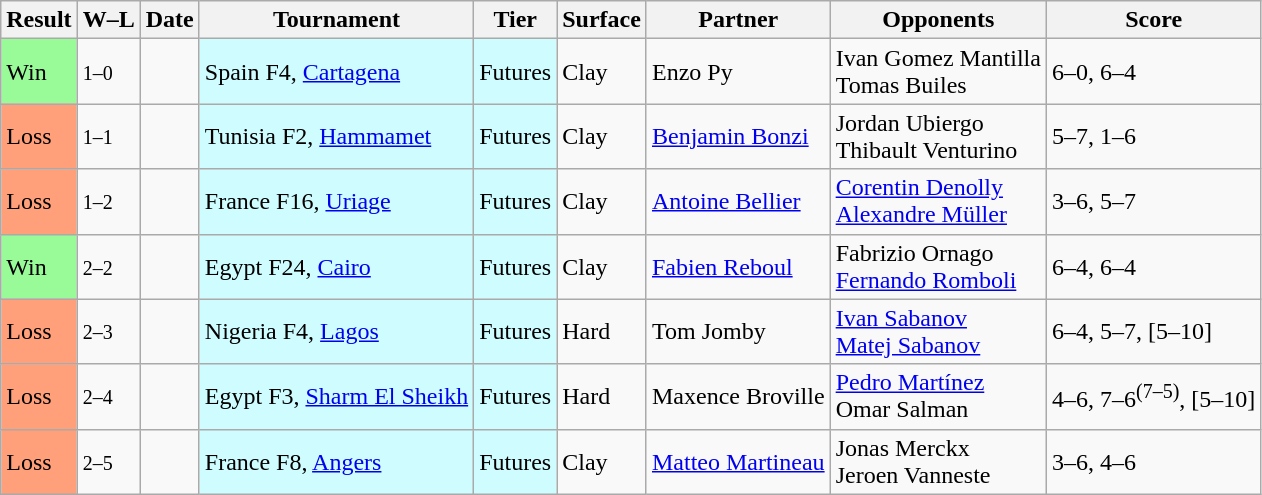<table class="sortable wikitable">
<tr>
<th>Result</th>
<th class="unsortable">W–L</th>
<th>Date</th>
<th>Tournament</th>
<th>Tier</th>
<th>Surface</th>
<th>Partner</th>
<th>Opponents</th>
<th class="unsortable">Score</th>
</tr>
<tr>
<td bgcolor=98FB98>Win</td>
<td><small>1–0</small></td>
<td></td>
<td style="background:#cffcff;">Spain F4, <a href='#'>Cartagena</a></td>
<td style="background:#cffcff;">Futures</td>
<td>Clay</td>
<td> Enzo Py</td>
<td> Ivan Gomez Mantilla <br> Tomas Builes</td>
<td>6–0, 6–4</td>
</tr>
<tr>
<td bgcolor=FFA07A>Loss</td>
<td><small>1–1</small></td>
<td></td>
<td style="background:#cffcff;">Tunisia F2, <a href='#'>Hammamet</a></td>
<td style="background:#cffcff;">Futures</td>
<td>Clay</td>
<td> <a href='#'>Benjamin Bonzi</a></td>
<td> Jordan Ubiergo <br> Thibault Venturino</td>
<td>5–7, 1–6</td>
</tr>
<tr>
<td bgcolor=FFA07A>Loss</td>
<td><small>1–2</small></td>
<td></td>
<td style="background:#cffcff;">France F16, <a href='#'>Uriage</a></td>
<td style="background:#cffcff;">Futures</td>
<td>Clay</td>
<td> <a href='#'>Antoine Bellier</a></td>
<td> <a href='#'>Corentin Denolly</a> <br> <a href='#'>Alexandre Müller</a></td>
<td>3–6, 5–7</td>
</tr>
<tr>
<td bgcolor=98FB98>Win</td>
<td><small>2–2</small></td>
<td></td>
<td style="background:#cffcff;">Egypt F24, <a href='#'>Cairo</a></td>
<td style="background:#cffcff;">Futures</td>
<td>Clay</td>
<td> <a href='#'>Fabien Reboul</a></td>
<td> Fabrizio Ornago <br> <a href='#'>Fernando Romboli</a></td>
<td>6–4, 6–4</td>
</tr>
<tr>
<td bgcolor=FFA07A>Loss</td>
<td><small>2–3</small></td>
<td></td>
<td style="background:#cffcff;">Nigeria F4, <a href='#'>Lagos</a></td>
<td style="background:#cffcff;">Futures</td>
<td>Hard</td>
<td> Tom Jomby</td>
<td> <a href='#'>Ivan Sabanov</a> <br> <a href='#'>Matej Sabanov</a></td>
<td>6–4, 5–7, [5–10]</td>
</tr>
<tr>
<td bgcolor=FFA07A>Loss</td>
<td><small>2–4</small></td>
<td></td>
<td style="background:#cffcff;">Egypt F3, <a href='#'>Sharm El Sheikh</a></td>
<td style="background:#cffcff;">Futures</td>
<td>Hard</td>
<td> Maxence Broville</td>
<td> <a href='#'>Pedro Martínez</a> <br> Omar Salman</td>
<td>4–6, 7–6<sup>(7–5)</sup>, [5–10]</td>
</tr>
<tr>
<td bgcolor=FFA07A>Loss</td>
<td><small>2–5</small></td>
<td></td>
<td style="background:#cffcff;">France F8, <a href='#'>Angers</a></td>
<td style="background:#cffcff;">Futures</td>
<td>Clay</td>
<td> <a href='#'>Matteo Martineau</a></td>
<td> Jonas Merckx <br> Jeroen Vanneste</td>
<td>3–6, 4–6</td>
</tr>
</table>
